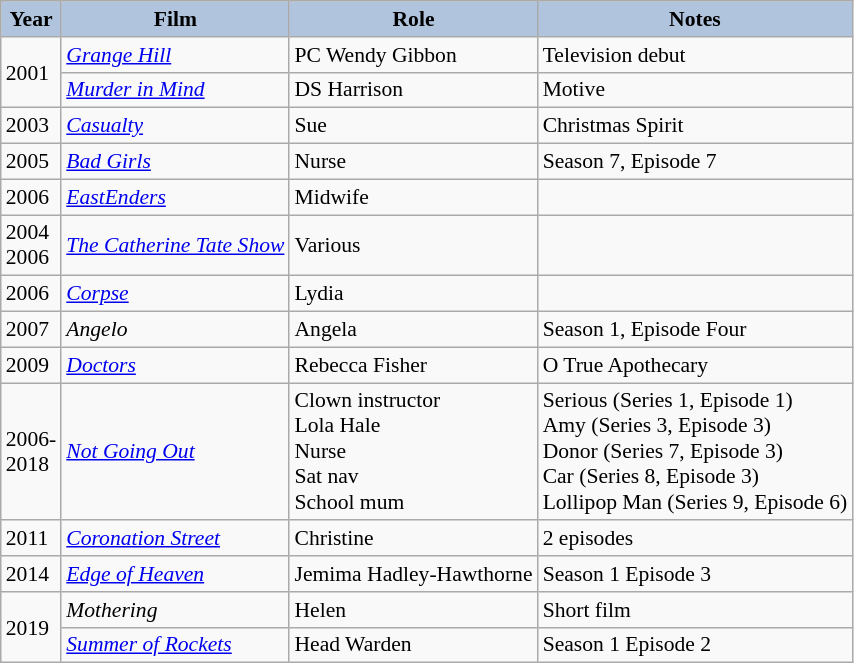<table class="wikitable" style="font-size:90%">
<tr style="text-align:center;">
<th style="background:#B0C4DE;">Year</th>
<th style="background:#B0C4DE;">Film</th>
<th style="background:#B0C4DE;">Role</th>
<th style="background:#B0C4DE;">Notes</th>
</tr>
<tr>
<td rowspan=2>2001</td>
<td><em><a href='#'>Grange Hill</a></em></td>
<td>PC Wendy Gibbon</td>
<td>Television debut</td>
</tr>
<tr>
<td><em><a href='#'>Murder in Mind</a></em></td>
<td>DS Harrison</td>
<td>Motive</td>
</tr>
<tr>
<td>2003</td>
<td><em><a href='#'>Casualty</a></em></td>
<td>Sue</td>
<td>Christmas Spirit</td>
</tr>
<tr>
<td>2005</td>
<td><em><a href='#'>Bad Girls</a></em></td>
<td>Nurse</td>
<td>Season 7, Episode 7</td>
</tr>
<tr>
<td>2006</td>
<td><em><a href='#'>EastEnders</a></em></td>
<td>Midwife</td>
<td></td>
</tr>
<tr>
<td>2004<br>2006</td>
<td><em><a href='#'>The Catherine Tate Show</a></em></td>
<td>Various</td>
<td></td>
</tr>
<tr>
<td>2006</td>
<td><em><a href='#'>Corpse</a></em></td>
<td>Lydia</td>
<td></td>
</tr>
<tr>
<td>2007</td>
<td><em>Angelo</em></td>
<td>Angela</td>
<td>Season 1, Episode Four</td>
</tr>
<tr>
<td>2009</td>
<td><em><a href='#'>Doctors</a></em></td>
<td>Rebecca Fisher</td>
<td>O True Apothecary</td>
</tr>
<tr>
<td>2006-<br>2018</td>
<td><em><a href='#'>Not Going Out</a></em></td>
<td>Clown instructor<br>Lola Hale<br>Nurse<br>Sat nav<br>School mum</td>
<td>Serious (Series 1, Episode 1)<br>Amy (Series 3, Episode 3)<br>Donor (Series 7, Episode 3)<br>Car (Series 8, Episode 3)<br>Lollipop Man (Series 9, Episode 6)</td>
</tr>
<tr>
<td>2011</td>
<td><em><a href='#'>Coronation Street</a></em></td>
<td>Christine</td>
<td>2 episodes</td>
</tr>
<tr>
<td>2014</td>
<td><em><a href='#'>Edge of Heaven</a></em></td>
<td>Jemima Hadley-Hawthorne</td>
<td>Season 1 Episode 3</td>
</tr>
<tr>
<td rowspan="2">2019</td>
<td><em>Mothering</em></td>
<td>Helen</td>
<td>Short film</td>
</tr>
<tr>
<td><em><a href='#'>Summer of Rockets</a></em></td>
<td>Head Warden</td>
<td>Season 1 Episode 2</td>
</tr>
</table>
